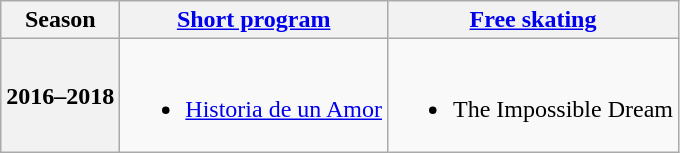<table class=wikitable style=text-align:center>
<tr>
<th>Season</th>
<th><a href='#'>Short program</a></th>
<th><a href='#'>Free skating</a></th>
</tr>
<tr>
<th>2016–2018 <br> </th>
<td><br><ul><li><a href='#'>Historia de un Amor</a></li></ul></td>
<td><br><ul><li>The Impossible Dream</li></ul></td>
</tr>
</table>
